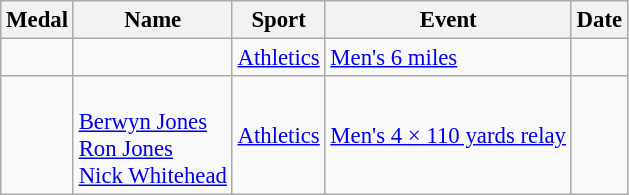<table class="wikitable sortable" style="font-size: 95%;">
<tr>
<th>Medal</th>
<th>Name</th>
<th>Sport</th>
<th>Event</th>
<th>Date</th>
</tr>
<tr>
<td></td>
<td></td>
<td><a href='#'>Athletics</a></td>
<td><a href='#'>Men's 6 miles</a></td>
<td></td>
</tr>
<tr>
<td></td>
<td><br><a href='#'>Berwyn Jones</a><br><a href='#'>Ron Jones</a><br><a href='#'>Nick Whitehead</a></td>
<td><a href='#'>Athletics</a></td>
<td><a href='#'>Men's 4 × 110 yards relay</a></td>
<td></td>
</tr>
</table>
